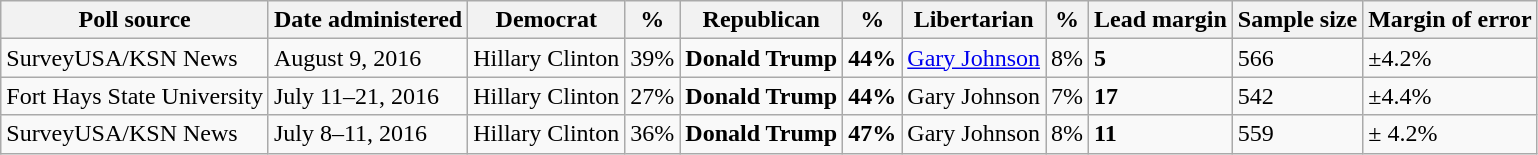<table class="wikitable">
<tr>
<th>Poll source</th>
<th>Date administered</th>
<th>Democrat</th>
<th>%</th>
<th>Republican</th>
<th>%</th>
<th>Libertarian</th>
<th>%</th>
<th>Lead margin</th>
<th>Sample size</th>
<th>Margin of error</th>
</tr>
<tr>
<td>SurveyUSA/KSN News</td>
<td>August 9, 2016</td>
<td>Hillary Clinton</td>
<td>39%</td>
<td><strong>Donald Trump</strong></td>
<td><strong>44%</strong></td>
<td><a href='#'>Gary Johnson</a></td>
<td>8%</td>
<td><strong>5</strong></td>
<td>566</td>
<td>±4.2%</td>
</tr>
<tr>
<td>Fort Hays State University</td>
<td>July 11–21, 2016</td>
<td>Hillary Clinton</td>
<td>27%</td>
<td><strong>Donald Trump</strong></td>
<td><strong>44%</strong></td>
<td>Gary Johnson</td>
<td>7%</td>
<td><strong>17</strong></td>
<td>542</td>
<td>±4.4%</td>
</tr>
<tr>
<td>SurveyUSA/KSN News</td>
<td>July 8–11, 2016</td>
<td>Hillary Clinton</td>
<td>36%</td>
<td><strong>Donald Trump</strong></td>
<td><strong>47%</strong></td>
<td>Gary Johnson</td>
<td>8%</td>
<td><strong>11</strong></td>
<td>559</td>
<td>± 4.2%</td>
</tr>
</table>
